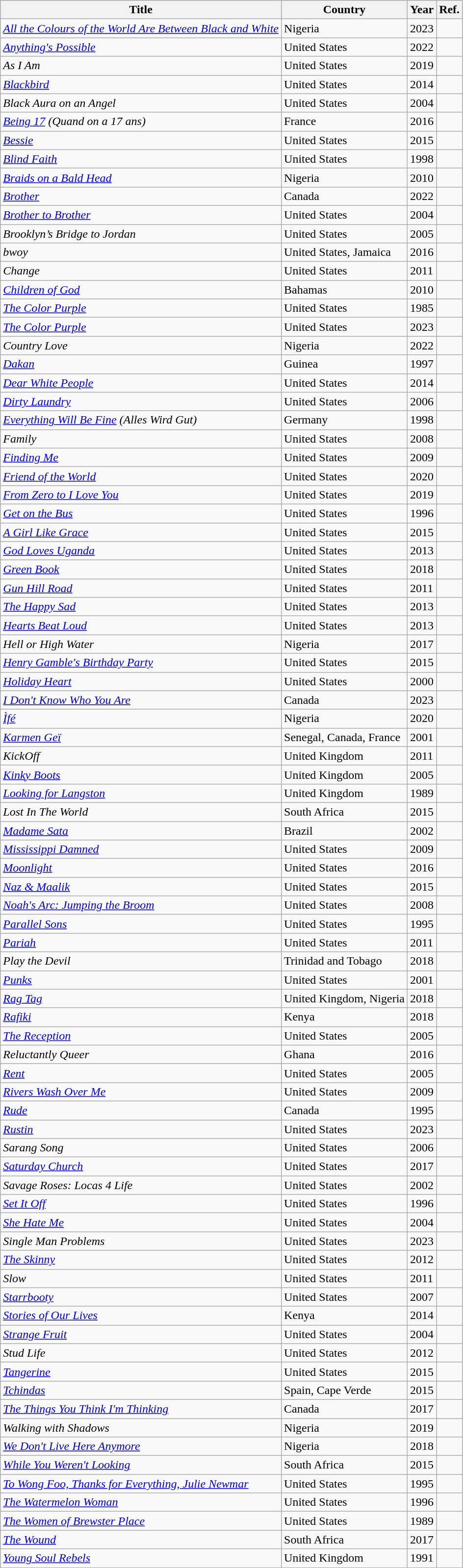<table class="wikitable sortable">
<tr>
<th>Title</th>
<th>Country</th>
<th>Year</th>
<th class="unsortable">Ref.</th>
</tr>
<tr>
<td><em><a href='#'>All the Colours of the World Are Between Black and White</a></em></td>
<td>Nigeria</td>
<td>2023</td>
<td></td>
</tr>
<tr>
<td><a href='#'><em>Anything's Possible</em></a></td>
<td>United States</td>
<td>2022</td>
<td></td>
</tr>
<tr>
<td><em>As I Am</em></td>
<td>United States</td>
<td>2019</td>
<td></td>
</tr>
<tr>
<td><em><a href='#'>Blackbird</a></em></td>
<td>United States</td>
<td>2014</td>
<td></td>
</tr>
<tr>
<td><em>Black Aura on an Angel</em></td>
<td>United States</td>
<td>2004</td>
<td></td>
</tr>
<tr>
<td><em><a href='#'>Being 17</a> (Quand on a 17 ans)</em></td>
<td>France</td>
<td>2016</td>
<td></td>
</tr>
<tr>
<td><em><a href='#'>Bessie</a></em></td>
<td>United States</td>
<td>2015</td>
<td></td>
</tr>
<tr>
<td><em><a href='#'>Blind Faith</a></em></td>
<td>United States</td>
<td>1998</td>
<td></td>
</tr>
<tr>
<td><em><a href='#'>Braids on a Bald Head</a></em></td>
<td>Nigeria</td>
<td>2010</td>
<td></td>
</tr>
<tr>
<td><em><a href='#'>Brother</a></em></td>
<td>Canada</td>
<td>2022</td>
<td></td>
</tr>
<tr>
<td><em><a href='#'>Brother to Brother</a></em></td>
<td>United States</td>
<td>2004</td>
<td></td>
</tr>
<tr>
<td><em>Brooklyn’s Bridge to Jordan</em></td>
<td>United States</td>
<td>2005</td>
<td></td>
</tr>
<tr>
<td><em>bwoy</em></td>
<td>United States, Jamaica</td>
<td>2016</td>
<td></td>
</tr>
<tr>
<td><em>Change</em></td>
<td>United States</td>
<td>2011</td>
<td></td>
</tr>
<tr>
<td><em><a href='#'>Children of God</a></em></td>
<td>Bahamas</td>
<td>2010</td>
<td></td>
</tr>
<tr>
<td><em><a href='#'>The Color Purple</a></em></td>
<td>United States</td>
<td>1985</td>
<td></td>
</tr>
<tr>
<td><em><a href='#'>The Color Purple</a></em></td>
<td>United States</td>
<td>2023</td>
<td></td>
</tr>
<tr>
<td><em>Country Love</em></td>
<td>Nigeria</td>
<td>2022</td>
<td></td>
</tr>
<tr>
<td><em><a href='#'>Dakan</a></em></td>
<td>Guinea</td>
<td>1997</td>
<td></td>
</tr>
<tr>
<td><em><a href='#'>Dear White People</a></em></td>
<td>United States</td>
<td>2014</td>
<td></td>
</tr>
<tr>
<td><em><a href='#'>Dirty Laundry</a></em></td>
<td>United States</td>
<td>2006</td>
<td></td>
</tr>
<tr>
<td><em><a href='#'>Everything Will Be Fine</a> (Alles Wird Gut)</em></td>
<td>Germany</td>
<td>1998</td>
<td></td>
</tr>
<tr>
<td><em>Family</em></td>
<td>United States</td>
<td>2008</td>
<td></td>
</tr>
<tr>
<td><em><a href='#'>Finding Me</a></em></td>
<td>United States</td>
<td>2009</td>
<td></td>
</tr>
<tr>
<td><em><a href='#'>Friend of the World</a></em></td>
<td>United States</td>
<td>2020</td>
<td></td>
</tr>
<tr>
<td><em><a href='#'>From Zero to I Love You</a></em></td>
<td>United States</td>
<td>2019</td>
<td></td>
</tr>
<tr>
<td><em><a href='#'>Get on the Bus</a></em></td>
<td>United States</td>
<td>1996</td>
<td></td>
</tr>
<tr>
<td><em><a href='#'>A Girl Like Grace</a></em></td>
<td>United States</td>
<td>2015</td>
<td></td>
</tr>
<tr>
<td><em><a href='#'>God Loves Uganda</a></em></td>
<td>United States</td>
<td>2013</td>
<td></td>
</tr>
<tr>
<td><em><a href='#'>Green Book</a></em></td>
<td>United States</td>
<td>2018</td>
<td></td>
</tr>
<tr>
<td><em><a href='#'>Gun Hill Road</a></em></td>
<td>United States</td>
<td>2011</td>
<td></td>
</tr>
<tr>
<td><em><a href='#'>The Happy Sad</a></em></td>
<td>United States</td>
<td>2013</td>
<td></td>
</tr>
<tr>
<td><em><a href='#'>Hearts Beat Loud</a></em></td>
<td>United States</td>
<td>2013</td>
<td></td>
</tr>
<tr>
<td><em>Hell or High Water</em></td>
<td>Nigeria</td>
<td>2017</td>
<td></td>
</tr>
<tr>
<td><em><a href='#'>Henry Gamble's Birthday Party</a></em></td>
<td>United States</td>
<td>2015</td>
<td></td>
</tr>
<tr>
<td><em><a href='#'>Holiday Heart</a></em></td>
<td>United States</td>
<td>2000</td>
<td></td>
</tr>
<tr>
<td><em><a href='#'>I Don't Know Who You Are</a></em></td>
<td>Canada</td>
<td>2023</td>
<td></td>
</tr>
<tr>
<td><em><a href='#'>Ìfé</a></em></td>
<td>Nigeria</td>
<td>2020</td>
<td></td>
</tr>
<tr>
<td><em><a href='#'>Karmen Geï</a></em></td>
<td>Senegal, Canada, France</td>
<td>2001</td>
<td></td>
</tr>
<tr>
<td><em>KickOff</em></td>
<td>United Kingdom</td>
<td>2011</td>
<td></td>
</tr>
<tr>
<td><em><a href='#'>Kinky Boots</a></em></td>
<td>United Kingdom</td>
<td>2005</td>
<td></td>
</tr>
<tr>
<td><em><a href='#'>Looking for Langston</a></em></td>
<td>United Kingdom</td>
<td>1989</td>
<td></td>
</tr>
<tr>
<td><em>Lost In The World</em></td>
<td>South Africa</td>
<td>2015</td>
<td></td>
</tr>
<tr>
<td><em><a href='#'>Madame Sata</a></em></td>
<td>Brazil</td>
<td>2002</td>
<td></td>
</tr>
<tr>
<td><em><a href='#'>Mississippi Damned</a></em></td>
<td>United States</td>
<td>2009</td>
<td></td>
</tr>
<tr>
<td><em><a href='#'>Moonlight</a></em></td>
<td>United States</td>
<td>2016</td>
<td></td>
</tr>
<tr>
<td><em><a href='#'>Naz & Maalik</a></em></td>
<td>United States</td>
<td>2015</td>
<td></td>
</tr>
<tr>
<td><em><a href='#'>Noah's Arc: Jumping the Broom</a></em></td>
<td>United States</td>
<td>2008</td>
<td></td>
</tr>
<tr>
<td><em><a href='#'>Parallel Sons</a></em></td>
<td>United States</td>
<td>1995</td>
<td></td>
</tr>
<tr>
<td><em><a href='#'>Pariah</a></em></td>
<td>United States</td>
<td>2011</td>
<td></td>
</tr>
<tr>
<td><em>Play the Devil</em></td>
<td>Trinidad and Tobago</td>
<td>2018</td>
<td></td>
</tr>
<tr>
<td><em><a href='#'>Punks</a></em></td>
<td>United States</td>
<td>2001</td>
<td></td>
</tr>
<tr>
<td><em><a href='#'>Rag Tag</a></em></td>
<td>United Kingdom, Nigeria</td>
<td>2018</td>
<td></td>
</tr>
<tr>
<td><em><a href='#'>Rafiki</a></em></td>
<td>Kenya</td>
<td>2018</td>
<td></td>
</tr>
<tr>
<td><em><a href='#'>The Reception</a></em></td>
<td>United States</td>
<td>2005</td>
<td></td>
</tr>
<tr>
<td><em>Reluctantly Queer</em></td>
<td>Ghana</td>
<td>2016</td>
<td></td>
</tr>
<tr>
<td><em><a href='#'>Rent</a></em></td>
<td>United States</td>
<td>2005</td>
<td></td>
</tr>
<tr>
<td><em><a href='#'>Rivers Wash Over Me</a></em></td>
<td>United States</td>
<td>2009</td>
<td></td>
</tr>
<tr>
<td><em><a href='#'>Rude</a></em></td>
<td>Canada</td>
<td>1995</td>
<td></td>
</tr>
<tr>
<td><em><a href='#'>Rustin</a></em></td>
<td>United States</td>
<td>2023</td>
<td></td>
</tr>
<tr>
<td><em>Sarang Song</em></td>
<td>United States</td>
<td>2006</td>
<td></td>
</tr>
<tr>
<td><em><a href='#'>Saturday Church</a></em></td>
<td>United States</td>
<td>2017</td>
<td></td>
</tr>
<tr>
<td><em>Savage Roses: Locas 4 Life</em></td>
<td>United States</td>
<td>2002</td>
<td></td>
</tr>
<tr>
<td><em><a href='#'>Set It Off</a></em></td>
<td>United States</td>
<td>1996</td>
<td></td>
</tr>
<tr>
<td><em><a href='#'>She Hate Me</a></em></td>
<td>United States</td>
<td>2004</td>
<td></td>
</tr>
<tr>
<td><em>Single Man Problems</em></td>
<td>United States</td>
<td>2023</td>
<td></td>
</tr>
<tr>
<td><a href='#'><em>The Skinny</em></a></td>
<td>United States</td>
<td>2012</td>
<td></td>
</tr>
<tr>
<td><em>Slow</em></td>
<td>United States</td>
<td>2011</td>
<td></td>
</tr>
<tr>
<td><em><a href='#'>Starrbooty</a></em></td>
<td>United States</td>
<td>2007</td>
<td></td>
</tr>
<tr>
<td><em><a href='#'>Stories of Our Lives</a></em></td>
<td>Kenya</td>
<td>2014</td>
<td></td>
</tr>
<tr>
<td><em><a href='#'>Strange Fruit</a></em></td>
<td>United States</td>
<td>2004</td>
<td></td>
</tr>
<tr>
<td><em>Stud Life</em></td>
<td>United States</td>
<td>2012</td>
<td></td>
</tr>
<tr>
<td><em><a href='#'>Tangerine</a></em></td>
<td>United States</td>
<td>2015</td>
<td></td>
</tr>
<tr>
<td><em><a href='#'>Tchindas</a></em></td>
<td>Spain, Cape Verde</td>
<td>2015</td>
<td></td>
</tr>
<tr>
<td><em><a href='#'>The Things You Think I'm Thinking</a></em></td>
<td>Canada</td>
<td>2017</td>
<td></td>
</tr>
<tr>
<td><em>Walking with Shadows</em></td>
<td>Nigeria</td>
<td>2019</td>
<td></td>
</tr>
<tr>
<td><a href='#'><em>We Don't Live Here Anymore</em></a></td>
<td>Nigeria</td>
<td>2018</td>
<td></td>
</tr>
<tr>
<td><em><a href='#'>While You Weren't Looking</a></em></td>
<td>South Africa</td>
<td>2015</td>
<td></td>
</tr>
<tr>
<td><em><a href='#'>To Wong Foo, Thanks for Everything, Julie Newmar</a></em></td>
<td>United States</td>
<td>1995</td>
<td></td>
</tr>
<tr>
<td><em><a href='#'>The Watermelon Woman</a></em></td>
<td>United States</td>
<td>1996</td>
<td></td>
</tr>
<tr>
<td><em><a href='#'>The Women of Brewster Place</a></em></td>
<td>United States</td>
<td>1989</td>
<td></td>
</tr>
<tr>
<td><em><a href='#'>The Wound</a></em></td>
<td>South Africa</td>
<td>2017</td>
<td></td>
</tr>
<tr>
<td><em><a href='#'>Young Soul Rebels</a></em></td>
<td>United Kingdom</td>
<td>1991</td>
<td></td>
</tr>
</table>
